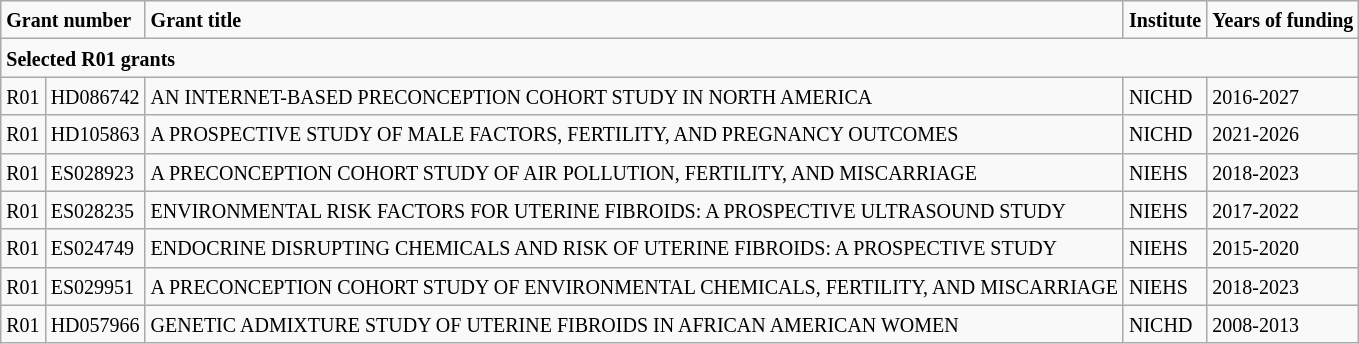<table class="wikitable">
<tr>
<td colspan="2"><strong><small>Grant number</small></strong></td>
<td><strong><small>Grant title</small></strong></td>
<td><strong><small>Institute</small></strong></td>
<td><strong><small>Years of funding</small></strong></td>
</tr>
<tr>
<td colspan="5"><strong><small>Selected R01 grants</small></strong></td>
</tr>
<tr>
<td><small>R01</small></td>
<td><small>HD086742</small></td>
<td><small>AN INTERNET-BASED PRECONCEPTION  COHORT STUDY IN NORTH AMERICA</small></td>
<td><small>NICHD</small></td>
<td><small>2016-2027</small></td>
</tr>
<tr>
<td><small>R01</small></td>
<td><small>HD105863</small></td>
<td><small>A PROSPECTIVE STUDY OF MALE FACTORS, FERTILITY, AND PREGNANCY OUTCOMES</small></td>
<td><small>NICHD</small></td>
<td><small>2021-2026</small></td>
</tr>
<tr>
<td><small>R01</small></td>
<td><small>ES028923</small></td>
<td><small>A PRECONCEPTION COHORT STUDY OF AIR  POLLUTION, FERTILITY, AND MISCARRIAGE</small></td>
<td><small>NIEHS</small></td>
<td><small>2018-2023</small></td>
</tr>
<tr>
<td><small>R01</small></td>
<td><small>ES028235</small></td>
<td><small>ENVIRONMENTAL RISK FACTORS FOR  UTERINE FIBROIDS: A PROSPECTIVE ULTRASOUND STUDY</small></td>
<td><small>NIEHS</small></td>
<td><small>2017-2022</small></td>
</tr>
<tr>
<td><small>R01</small></td>
<td><small>ES024749</small></td>
<td><small>ENDOCRINE DISRUPTING CHEMICALS AND  RISK OF UTERINE FIBROIDS: A PROSPECTIVE STUDY</small></td>
<td><small>NIEHS</small></td>
<td><small>2015-2020</small></td>
</tr>
<tr>
<td><small>R01</small></td>
<td><small>ES029951</small></td>
<td><small>A PRECONCEPTION COHORT STUDY OF  ENVIRONMENTAL CHEMICALS, FERTILITY, AND MISCARRIAGE</small></td>
<td><small>NIEHS</small></td>
<td><small>2018-2023</small></td>
</tr>
<tr>
<td><small>R01</small></td>
<td><small>HD057966</small></td>
<td><small>GENETIC ADMIXTURE STUDY OF UTERINE  FIBROIDS IN AFRICAN AMERICAN WOMEN</small></td>
<td><small>NICHD</small></td>
<td><small>2008-2013</small></td>
</tr>
</table>
